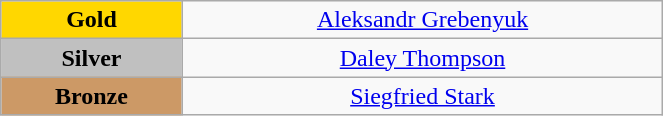<table class="wikitable" style="text-align:center; " width="35%">
<tr>
<td bgcolor="gold"><strong>Gold</strong></td>
<td><a href='#'>Aleksandr Grebenyuk</a><br>  <small><em></em></small></td>
</tr>
<tr>
<td bgcolor="silver"><strong>Silver</strong></td>
<td><a href='#'>Daley Thompson</a><br>  <small><em></em></small></td>
</tr>
<tr>
<td bgcolor="CC9966"><strong>Bronze</strong></td>
<td><a href='#'>Siegfried Stark</a><br>  <small><em></em></small></td>
</tr>
</table>
